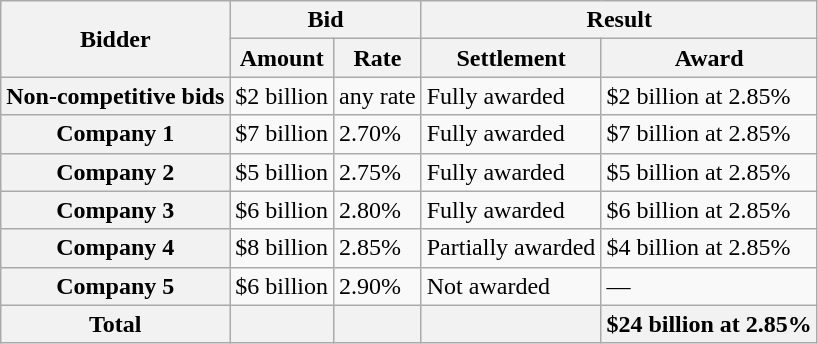<table class="wikitable sortable">
<tr>
<th rowspan="2">Bidder</th>
<th colspan="2">Bid</th>
<th colspan="2">Result</th>
</tr>
<tr>
<th>Amount</th>
<th>Rate</th>
<th>Settlement</th>
<th>Award</th>
</tr>
<tr>
<th>Non-competitive bids</th>
<td>$2 billion</td>
<td>any rate</td>
<td>Fully awarded</td>
<td>$2 billion at 2.85%</td>
</tr>
<tr>
<th>Company 1</th>
<td>$7 billion</td>
<td>2.70%</td>
<td>Fully awarded</td>
<td>$7 billion at 2.85%</td>
</tr>
<tr>
<th>Company 2</th>
<td>$5 billion</td>
<td>2.75%</td>
<td>Fully awarded</td>
<td>$5 billion at 2.85%</td>
</tr>
<tr>
<th>Company 3</th>
<td>$6 billion</td>
<td>2.80%</td>
<td>Fully awarded</td>
<td>$6 billion at 2.85%</td>
</tr>
<tr>
<th>Company 4</th>
<td>$8 billion</td>
<td>2.85%</td>
<td>Partially awarded</td>
<td>$4 billion at 2.85%</td>
</tr>
<tr>
<th>Company 5</th>
<td>$6 billion</td>
<td>2.90%</td>
<td>Not awarded</td>
<td>—</td>
</tr>
<tr>
<th>Total</th>
<th></th>
<th></th>
<th></th>
<th>$24 billion at 2.85%</th>
</tr>
</table>
